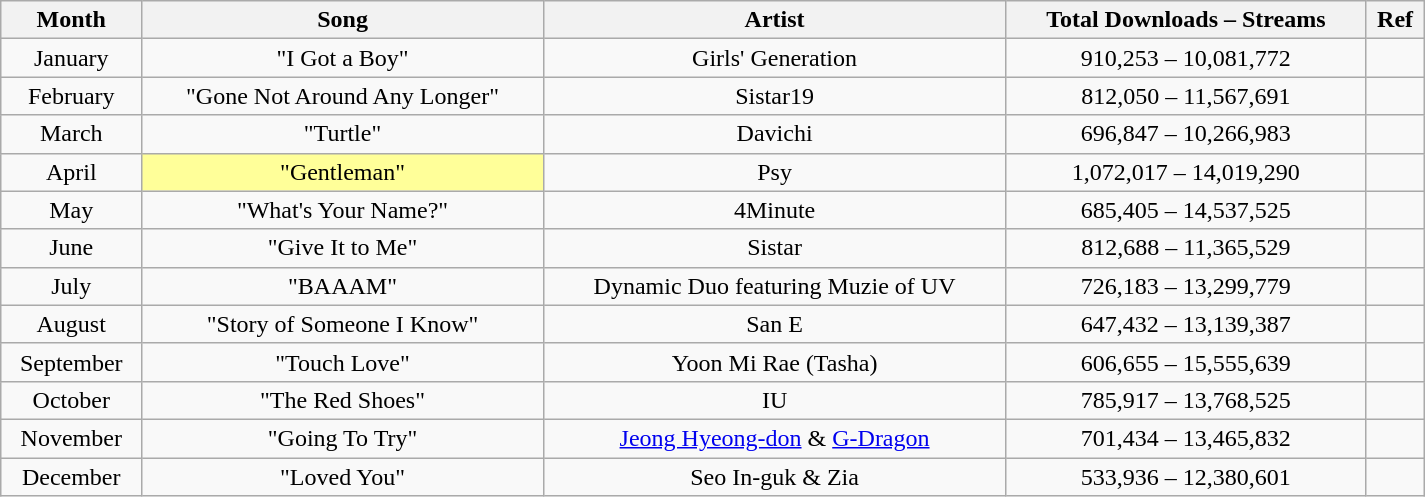<table class="wikitable" style="text-align:center; width:950px">
<tr>
<th>Month</th>
<th>Song</th>
<th>Artist</th>
<th>Total Downloads – Streams</th>
<th>Ref</th>
</tr>
<tr>
<td>January</td>
<td>"I Got a Boy"</td>
<td>Girls' Generation</td>
<td>910,253 – 10,081,772</td>
<td></td>
</tr>
<tr>
<td>February</td>
<td>"Gone Not Around Any Longer"</td>
<td>Sistar19</td>
<td>812,050 – 11,567,691</td>
<td></td>
</tr>
<tr>
<td>March</td>
<td>"Turtle"</td>
<td>Davichi</td>
<td>696,847 – 10,266,983</td>
<td></td>
</tr>
<tr>
<td>April</td>
<td bgcolor=#FFFF99>"Gentleman" </td>
<td>Psy</td>
<td>1,072,017 – 14,019,290</td>
<td></td>
</tr>
<tr>
<td>May</td>
<td>"What's Your Name?"</td>
<td>4Minute</td>
<td>685,405 – 14,537,525</td>
<td></td>
</tr>
<tr>
<td>June</td>
<td>"Give It to Me"</td>
<td>Sistar</td>
<td>812,688 – 11,365,529</td>
<td></td>
</tr>
<tr>
<td>July</td>
<td>"BAAAM"</td>
<td>Dynamic Duo featuring Muzie of UV</td>
<td>726,183 – 13,299,779</td>
<td></td>
</tr>
<tr>
<td>August</td>
<td>"Story of Someone I Know"</td>
<td>San E</td>
<td>647,432 – 13,139,387</td>
<td></td>
</tr>
<tr>
<td>September</td>
<td>"Touch Love"</td>
<td>Yoon Mi Rae (Tasha)</td>
<td>606,655 – 15,555,639</td>
<td></td>
</tr>
<tr>
<td>October</td>
<td>"The Red Shoes"</td>
<td>IU</td>
<td>785,917 – 13,768,525</td>
<td></td>
</tr>
<tr>
<td>November</td>
<td>"Going To Try"</td>
<td><a href='#'>Jeong Hyeong-don</a> & <a href='#'>G-Dragon</a></td>
<td>701,434 – 13,465,832</td>
<td></td>
</tr>
<tr>
<td>December</td>
<td>"Loved You"</td>
<td>Seo In-guk & Zia</td>
<td>533,936 – 12,380,601</td>
<td></td>
</tr>
</table>
